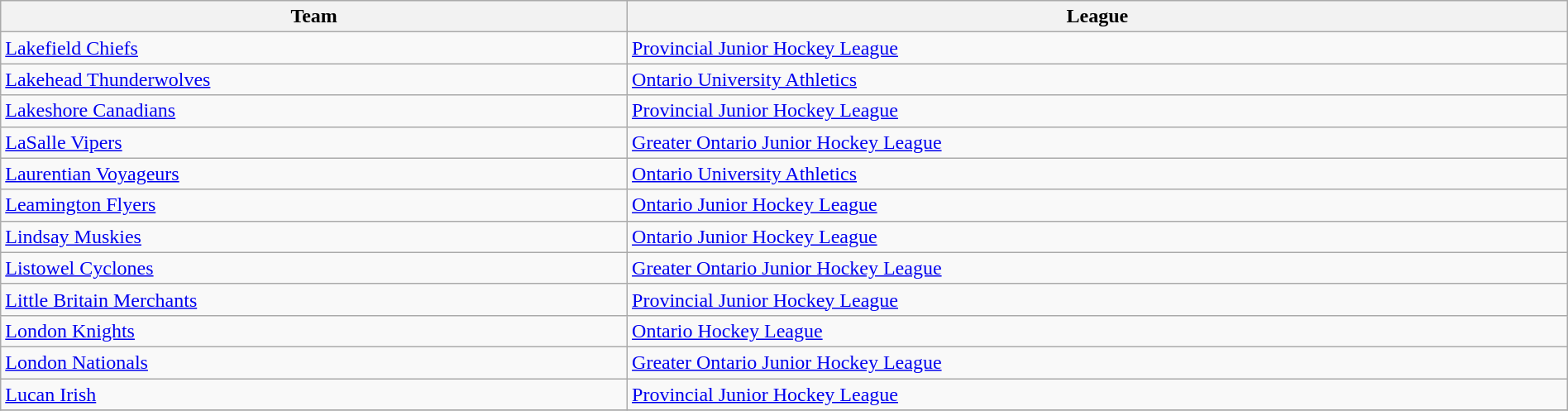<table class="wikitable sortable" width=100%>
<tr>
<th width=40%>Team</th>
<th width=60%>League</th>
</tr>
<tr>
<td><a href='#'>Lakefield Chiefs</a></td>
<td><a href='#'>Provincial Junior Hockey League</a></td>
</tr>
<tr>
<td><a href='#'>Lakehead Thunderwolves</a></td>
<td><a href='#'>Ontario University Athletics</a></td>
</tr>
<tr>
<td><a href='#'>Lakeshore Canadians</a></td>
<td><a href='#'>Provincial Junior Hockey League</a></td>
</tr>
<tr>
<td><a href='#'>LaSalle Vipers</a></td>
<td><a href='#'>Greater Ontario Junior Hockey League</a></td>
</tr>
<tr>
<td><a href='#'>Laurentian Voyageurs</a></td>
<td><a href='#'>Ontario University Athletics</a></td>
</tr>
<tr>
<td><a href='#'>Leamington Flyers</a></td>
<td><a href='#'>Ontario Junior Hockey League</a></td>
</tr>
<tr>
<td><a href='#'>Lindsay Muskies</a></td>
<td><a href='#'>Ontario Junior Hockey League</a></td>
</tr>
<tr>
<td><a href='#'>Listowel Cyclones</a></td>
<td><a href='#'>Greater Ontario Junior Hockey League</a></td>
</tr>
<tr>
<td><a href='#'>Little Britain Merchants</a></td>
<td><a href='#'>Provincial Junior Hockey League</a></td>
</tr>
<tr>
<td><a href='#'>London Knights</a></td>
<td><a href='#'>Ontario Hockey League</a></td>
</tr>
<tr>
<td><a href='#'>London Nationals</a></td>
<td><a href='#'>Greater Ontario Junior Hockey League</a></td>
</tr>
<tr>
<td><a href='#'>Lucan Irish</a></td>
<td><a href='#'>Provincial Junior Hockey League</a></td>
</tr>
<tr>
</tr>
</table>
